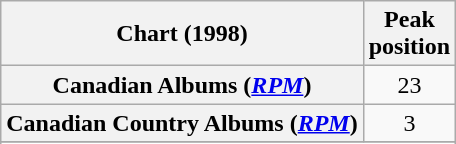<table class="wikitable sortable plainrowheaders" style="text-align:center">
<tr>
<th scope="col">Chart (1998)</th>
<th scope="col">Peak<br> position</th>
</tr>
<tr>
<th scope="row">Canadian Albums (<em><a href='#'>RPM</a></em>)</th>
<td>23</td>
</tr>
<tr>
<th scope="row">Canadian Country Albums (<em><a href='#'>RPM</a></em>)</th>
<td>3</td>
</tr>
<tr>
</tr>
<tr>
</tr>
</table>
